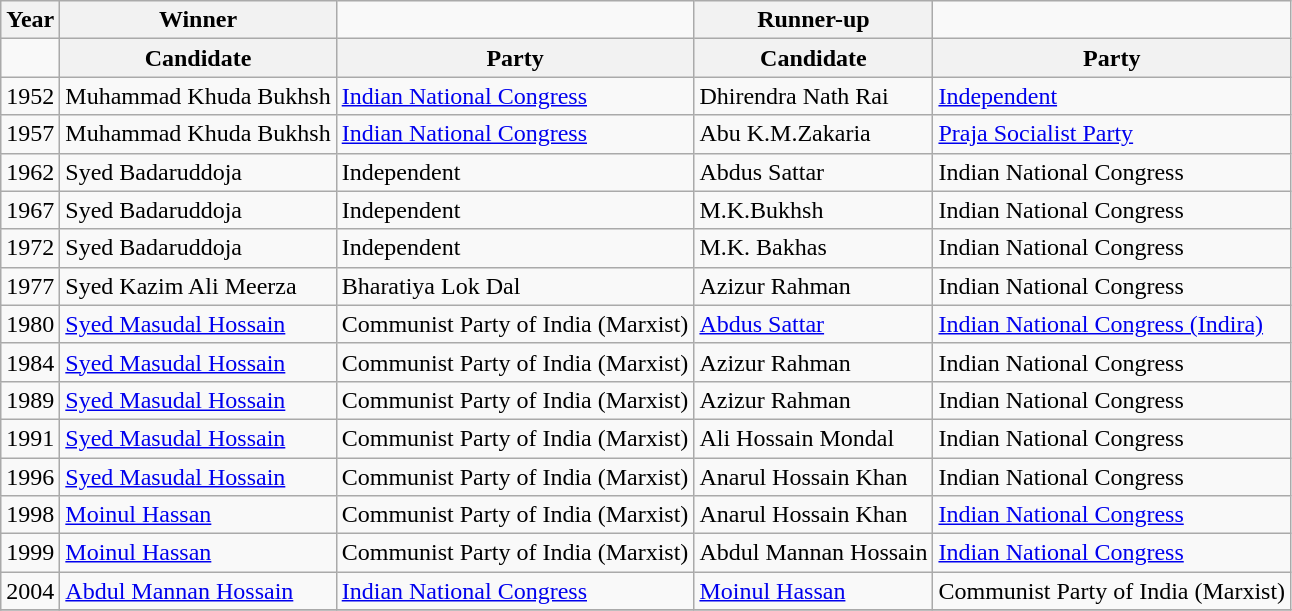<table class="wikitable">
<tr>
<th>Year</th>
<th>Winner</th>
<td></td>
<th>Runner-up</th>
</tr>
<tr>
<td></td>
<th>Candidate</th>
<th>Party</th>
<th>Candidate</th>
<th>Party</th>
</tr>
<tr>
<td>1952</td>
<td>Muhammad Khuda Bukhsh</td>
<td><a href='#'>Indian National Congress</a></td>
<td>Dhirendra Nath Rai</td>
<td><a href='#'>Independent</a></td>
</tr>
<tr>
<td>1957</td>
<td>Muhammad Khuda Bukhsh</td>
<td><a href='#'>Indian National Congress</a></td>
<td>Abu K.M.Zakaria</td>
<td><a href='#'>Praja Socialist Party</a></td>
</tr>
<tr>
<td>1962</td>
<td>Syed Badaruddoja</td>
<td>Independent</td>
<td>Abdus Sattar</td>
<td>Indian National Congress</td>
</tr>
<tr>
<td>1967</td>
<td>Syed Badaruddoja</td>
<td>Independent</td>
<td>M.K.Bukhsh</td>
<td>Indian National Congress</td>
</tr>
<tr>
<td>1972</td>
<td>Syed Badaruddoja</td>
<td>Independent</td>
<td>M.K. Bakhas</td>
<td>Indian National Congress</td>
</tr>
<tr>
<td>1977</td>
<td>Syed Kazim Ali Meerza</td>
<td>Bharatiya Lok Dal</td>
<td>Azizur Rahman</td>
<td>Indian National Congress</td>
</tr>
<tr>
<td>1980</td>
<td><a href='#'>Syed Masudal Hossain</a></td>
<td>Communist Party of India (Marxist)</td>
<td><a href='#'>Abdus Sattar</a></td>
<td><a href='#'>Indian National Congress (Indira)</a></td>
</tr>
<tr>
<td>1984</td>
<td><a href='#'>Syed Masudal Hossain</a></td>
<td>Communist Party of India (Marxist)</td>
<td>Azizur Rahman</td>
<td>Indian National Congress</td>
</tr>
<tr>
<td>1989</td>
<td><a href='#'>Syed Masudal Hossain</a></td>
<td>Communist Party of India (Marxist)</td>
<td>Azizur Rahman</td>
<td>Indian National Congress</td>
</tr>
<tr>
<td>1991</td>
<td><a href='#'>Syed Masudal Hossain</a></td>
<td>Communist Party of India (Marxist)</td>
<td>Ali Hossain Mondal</td>
<td>Indian National Congress</td>
</tr>
<tr>
<td>1996</td>
<td><a href='#'>Syed Masudal Hossain</a></td>
<td>Communist Party of India (Marxist)</td>
<td>Anarul Hossain Khan</td>
<td>Indian National Congress</td>
</tr>
<tr>
<td>1998</td>
<td><a href='#'>Moinul Hassan</a></td>
<td>Communist Party of India (Marxist)</td>
<td>Anarul Hossain Khan</td>
<td><a href='#'>Indian National Congress</a></td>
</tr>
<tr>
<td>1999</td>
<td><a href='#'>Moinul Hassan</a></td>
<td>Communist Party of India (Marxist)</td>
<td>Abdul Mannan Hossain</td>
<td><a href='#'>Indian National Congress</a></td>
</tr>
<tr>
<td>2004</td>
<td><a href='#'>Abdul Mannan Hossain</a></td>
<td><a href='#'>Indian National Congress</a></td>
<td><a href='#'>Moinul Hassan</a></td>
<td>Communist Party of India (Marxist)</td>
</tr>
<tr>
</tr>
</table>
